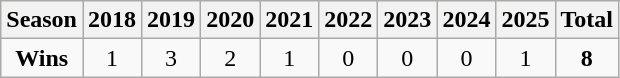<table class="wikitable">
<tr style="background:#ffc;">
<th scope="col">Season</th>
<th scope="col">2018</th>
<th scope="col">2019</th>
<th scope="col">2020</th>
<th scope="col">2021</th>
<th scope="col">2022</th>
<th scope="col">2023</th>
<th scope="col">2024</th>
<th scope="col">2025</th>
<th scope="col">Total</th>
</tr>
<tr align="center">
<td><strong>Wins</strong></td>
<td>1</td>
<td>3</td>
<td>2</td>
<td>1</td>
<td>0</td>
<td>0</td>
<td>0</td>
<td>1</td>
<td><strong>8</strong></td>
</tr>
</table>
